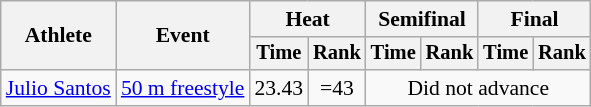<table class=wikitable style="font-size:90%">
<tr>
<th rowspan="2">Athlete</th>
<th rowspan="2">Event</th>
<th colspan="2">Heat</th>
<th colspan="2">Semifinal</th>
<th colspan="2">Final</th>
</tr>
<tr style="font-size:95%">
<th>Time</th>
<th>Rank</th>
<th>Time</th>
<th>Rank</th>
<th>Time</th>
<th>Rank</th>
</tr>
<tr align=center>
<td align=left><a href='#'>Julio Santos</a></td>
<td align=left><a href='#'>50 m freestyle</a></td>
<td>23.43</td>
<td>=43</td>
<td colspan=4>Did not advance</td>
</tr>
</table>
